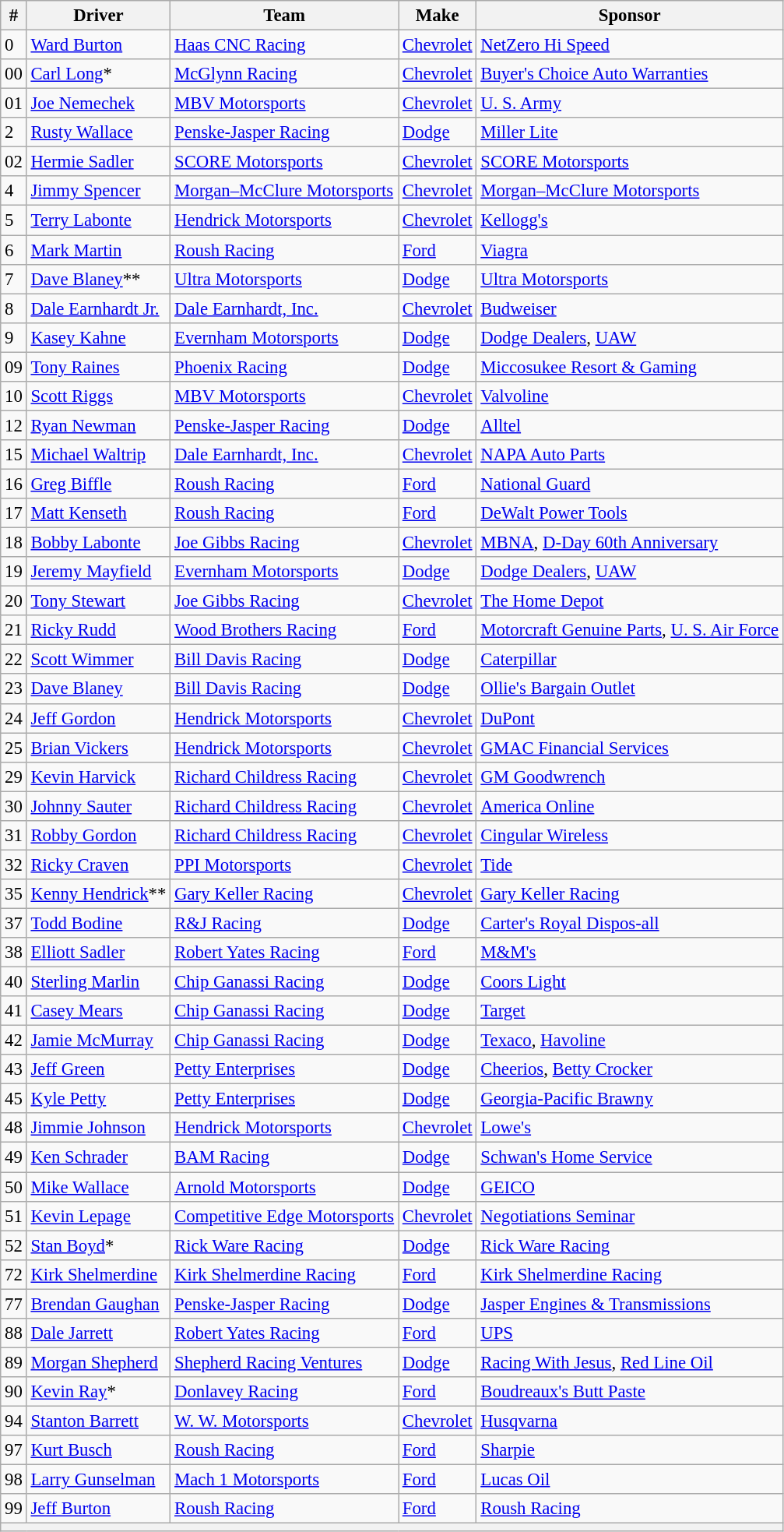<table class="wikitable" style="font-size:95%">
<tr>
<th>#</th>
<th>Driver</th>
<th>Team</th>
<th>Make</th>
<th>Sponsor</th>
</tr>
<tr>
<td>0</td>
<td><a href='#'>Ward Burton</a></td>
<td><a href='#'>Haas CNC Racing</a></td>
<td><a href='#'>Chevrolet</a></td>
<td><a href='#'>NetZero Hi Speed</a></td>
</tr>
<tr>
<td>00</td>
<td><a href='#'>Carl Long</a>*</td>
<td><a href='#'>McGlynn Racing</a></td>
<td><a href='#'>Chevrolet</a></td>
<td><a href='#'>Buyer's Choice Auto Warranties</a></td>
</tr>
<tr>
<td>01</td>
<td><a href='#'>Joe Nemechek</a></td>
<td><a href='#'>MBV Motorsports</a></td>
<td><a href='#'>Chevrolet</a></td>
<td><a href='#'>U. S. Army</a></td>
</tr>
<tr>
<td>2</td>
<td><a href='#'>Rusty Wallace</a></td>
<td><a href='#'>Penske-Jasper Racing</a></td>
<td><a href='#'>Dodge</a></td>
<td><a href='#'>Miller Lite</a></td>
</tr>
<tr>
<td>02</td>
<td><a href='#'>Hermie Sadler</a></td>
<td><a href='#'>SCORE Motorsports</a></td>
<td><a href='#'>Chevrolet</a></td>
<td><a href='#'>SCORE Motorsports</a></td>
</tr>
<tr>
<td>4</td>
<td><a href='#'>Jimmy Spencer</a></td>
<td><a href='#'>Morgan–McClure Motorsports</a></td>
<td><a href='#'>Chevrolet</a></td>
<td><a href='#'>Morgan–McClure Motorsports</a></td>
</tr>
<tr>
<td>5</td>
<td><a href='#'>Terry Labonte</a></td>
<td><a href='#'>Hendrick Motorsports</a></td>
<td><a href='#'>Chevrolet</a></td>
<td><a href='#'>Kellogg's</a></td>
</tr>
<tr>
<td>6</td>
<td><a href='#'>Mark Martin</a></td>
<td><a href='#'>Roush Racing</a></td>
<td><a href='#'>Ford</a></td>
<td><a href='#'>Viagra</a></td>
</tr>
<tr>
<td>7</td>
<td><a href='#'>Dave Blaney</a>**</td>
<td><a href='#'>Ultra Motorsports</a></td>
<td><a href='#'>Dodge</a></td>
<td><a href='#'>Ultra Motorsports</a></td>
</tr>
<tr>
<td>8</td>
<td><a href='#'>Dale Earnhardt Jr.</a></td>
<td><a href='#'>Dale Earnhardt, Inc.</a></td>
<td><a href='#'>Chevrolet</a></td>
<td><a href='#'>Budweiser</a></td>
</tr>
<tr>
<td>9</td>
<td><a href='#'>Kasey Kahne</a></td>
<td><a href='#'>Evernham Motorsports</a></td>
<td><a href='#'>Dodge</a></td>
<td><a href='#'>Dodge Dealers</a>, <a href='#'>UAW</a></td>
</tr>
<tr>
<td>09</td>
<td><a href='#'>Tony Raines</a></td>
<td><a href='#'>Phoenix Racing</a></td>
<td><a href='#'>Dodge</a></td>
<td><a href='#'>Miccosukee Resort & Gaming</a></td>
</tr>
<tr>
<td>10</td>
<td><a href='#'>Scott Riggs</a></td>
<td><a href='#'>MBV Motorsports</a></td>
<td><a href='#'>Chevrolet</a></td>
<td><a href='#'>Valvoline</a></td>
</tr>
<tr>
<td>12</td>
<td><a href='#'>Ryan Newman</a></td>
<td><a href='#'>Penske-Jasper Racing</a></td>
<td><a href='#'>Dodge</a></td>
<td><a href='#'>Alltel</a></td>
</tr>
<tr>
<td>15</td>
<td><a href='#'>Michael Waltrip</a></td>
<td><a href='#'>Dale Earnhardt, Inc.</a></td>
<td><a href='#'>Chevrolet</a></td>
<td><a href='#'>NAPA Auto Parts</a></td>
</tr>
<tr>
<td>16</td>
<td><a href='#'>Greg Biffle</a></td>
<td><a href='#'>Roush Racing</a></td>
<td><a href='#'>Ford</a></td>
<td><a href='#'>National Guard</a></td>
</tr>
<tr>
<td>17</td>
<td><a href='#'>Matt Kenseth</a></td>
<td><a href='#'>Roush Racing</a></td>
<td><a href='#'>Ford</a></td>
<td><a href='#'>DeWalt Power Tools</a></td>
</tr>
<tr>
<td>18</td>
<td><a href='#'>Bobby Labonte</a></td>
<td><a href='#'>Joe Gibbs Racing</a></td>
<td><a href='#'>Chevrolet</a></td>
<td><a href='#'>MBNA</a>, <a href='#'>D-Day 60th Anniversary</a></td>
</tr>
<tr>
<td>19</td>
<td><a href='#'>Jeremy Mayfield</a></td>
<td><a href='#'>Evernham Motorsports</a></td>
<td><a href='#'>Dodge</a></td>
<td><a href='#'>Dodge Dealers</a>, <a href='#'>UAW</a></td>
</tr>
<tr>
<td>20</td>
<td><a href='#'>Tony Stewart</a></td>
<td><a href='#'>Joe Gibbs Racing</a></td>
<td><a href='#'>Chevrolet</a></td>
<td><a href='#'>The Home Depot</a></td>
</tr>
<tr>
<td>21</td>
<td><a href='#'>Ricky Rudd</a></td>
<td><a href='#'>Wood Brothers Racing</a></td>
<td><a href='#'>Ford</a></td>
<td><a href='#'>Motorcraft Genuine Parts</a>, <a href='#'>U. S. Air Force</a></td>
</tr>
<tr>
<td>22</td>
<td><a href='#'>Scott Wimmer</a></td>
<td><a href='#'>Bill Davis Racing</a></td>
<td><a href='#'>Dodge</a></td>
<td><a href='#'>Caterpillar</a></td>
</tr>
<tr>
<td>23</td>
<td><a href='#'>Dave Blaney</a></td>
<td><a href='#'>Bill Davis Racing</a></td>
<td><a href='#'>Dodge</a></td>
<td><a href='#'>Ollie's Bargain Outlet</a></td>
</tr>
<tr>
<td>24</td>
<td><a href='#'>Jeff Gordon</a></td>
<td><a href='#'>Hendrick Motorsports</a></td>
<td><a href='#'>Chevrolet</a></td>
<td><a href='#'>DuPont</a></td>
</tr>
<tr>
<td>25</td>
<td><a href='#'>Brian Vickers</a></td>
<td><a href='#'>Hendrick Motorsports</a></td>
<td><a href='#'>Chevrolet</a></td>
<td><a href='#'>GMAC Financial Services</a></td>
</tr>
<tr>
<td>29</td>
<td><a href='#'>Kevin Harvick</a></td>
<td><a href='#'>Richard Childress Racing</a></td>
<td><a href='#'>Chevrolet</a></td>
<td><a href='#'>GM Goodwrench</a></td>
</tr>
<tr>
<td>30</td>
<td><a href='#'>Johnny Sauter</a></td>
<td><a href='#'>Richard Childress Racing</a></td>
<td><a href='#'>Chevrolet</a></td>
<td><a href='#'>America Online</a></td>
</tr>
<tr>
<td>31</td>
<td><a href='#'>Robby Gordon</a></td>
<td><a href='#'>Richard Childress Racing</a></td>
<td><a href='#'>Chevrolet</a></td>
<td><a href='#'>Cingular Wireless</a></td>
</tr>
<tr>
<td>32</td>
<td><a href='#'>Ricky Craven</a></td>
<td><a href='#'>PPI Motorsports</a></td>
<td><a href='#'>Chevrolet</a></td>
<td><a href='#'>Tide</a></td>
</tr>
<tr>
<td>35</td>
<td><a href='#'>Kenny Hendrick</a>**</td>
<td><a href='#'>Gary Keller Racing</a></td>
<td><a href='#'>Chevrolet</a></td>
<td><a href='#'>Gary Keller Racing</a></td>
</tr>
<tr>
<td>37</td>
<td><a href='#'>Todd Bodine</a></td>
<td><a href='#'>R&J Racing</a></td>
<td><a href='#'>Dodge</a></td>
<td><a href='#'>Carter's Royal Dispos-all</a></td>
</tr>
<tr>
<td>38</td>
<td><a href='#'>Elliott Sadler</a></td>
<td><a href='#'>Robert Yates Racing</a></td>
<td><a href='#'>Ford</a></td>
<td><a href='#'>M&M's</a></td>
</tr>
<tr>
<td>40</td>
<td><a href='#'>Sterling Marlin</a></td>
<td><a href='#'>Chip Ganassi Racing</a></td>
<td><a href='#'>Dodge</a></td>
<td><a href='#'>Coors Light</a></td>
</tr>
<tr>
<td>41</td>
<td><a href='#'>Casey Mears</a></td>
<td><a href='#'>Chip Ganassi Racing</a></td>
<td><a href='#'>Dodge</a></td>
<td><a href='#'>Target</a></td>
</tr>
<tr>
<td>42</td>
<td><a href='#'>Jamie McMurray</a></td>
<td><a href='#'>Chip Ganassi Racing</a></td>
<td><a href='#'>Dodge</a></td>
<td><a href='#'>Texaco</a>, <a href='#'>Havoline</a></td>
</tr>
<tr>
<td>43</td>
<td><a href='#'>Jeff Green</a></td>
<td><a href='#'>Petty Enterprises</a></td>
<td><a href='#'>Dodge</a></td>
<td><a href='#'>Cheerios</a>, <a href='#'>Betty Crocker</a></td>
</tr>
<tr>
<td>45</td>
<td><a href='#'>Kyle Petty</a></td>
<td><a href='#'>Petty Enterprises</a></td>
<td><a href='#'>Dodge</a></td>
<td><a href='#'>Georgia-Pacific Brawny</a></td>
</tr>
<tr>
<td>48</td>
<td><a href='#'>Jimmie Johnson</a></td>
<td><a href='#'>Hendrick Motorsports</a></td>
<td><a href='#'>Chevrolet</a></td>
<td><a href='#'>Lowe's</a></td>
</tr>
<tr>
<td>49</td>
<td><a href='#'>Ken Schrader</a></td>
<td><a href='#'>BAM Racing</a></td>
<td><a href='#'>Dodge</a></td>
<td><a href='#'>Schwan's Home Service</a></td>
</tr>
<tr>
<td>50</td>
<td><a href='#'>Mike Wallace</a></td>
<td><a href='#'>Arnold Motorsports</a></td>
<td><a href='#'>Dodge</a></td>
<td><a href='#'>GEICO</a></td>
</tr>
<tr>
<td>51</td>
<td><a href='#'>Kevin Lepage</a></td>
<td><a href='#'>Competitive Edge Motorsports</a></td>
<td><a href='#'>Chevrolet</a></td>
<td><a href='#'>Negotiations Seminar</a></td>
</tr>
<tr>
<td>52</td>
<td><a href='#'>Stan Boyd</a>*</td>
<td><a href='#'>Rick Ware Racing</a></td>
<td><a href='#'>Dodge</a></td>
<td><a href='#'>Rick Ware Racing</a></td>
</tr>
<tr>
<td>72</td>
<td><a href='#'>Kirk Shelmerdine</a></td>
<td><a href='#'>Kirk Shelmerdine Racing</a></td>
<td><a href='#'>Ford</a></td>
<td><a href='#'>Kirk Shelmerdine Racing</a></td>
</tr>
<tr>
<td>77</td>
<td><a href='#'>Brendan Gaughan</a></td>
<td><a href='#'>Penske-Jasper Racing</a></td>
<td><a href='#'>Dodge</a></td>
<td><a href='#'>Jasper Engines & Transmissions</a></td>
</tr>
<tr>
<td>88</td>
<td><a href='#'>Dale Jarrett</a></td>
<td><a href='#'>Robert Yates Racing</a></td>
<td><a href='#'>Ford</a></td>
<td><a href='#'>UPS</a></td>
</tr>
<tr>
<td>89</td>
<td><a href='#'>Morgan Shepherd</a></td>
<td><a href='#'>Shepherd Racing Ventures</a></td>
<td><a href='#'>Dodge</a></td>
<td><a href='#'>Racing With Jesus</a>, <a href='#'>Red Line Oil</a></td>
</tr>
<tr>
<td>90</td>
<td><a href='#'>Kevin Ray</a>*</td>
<td><a href='#'>Donlavey Racing</a></td>
<td><a href='#'>Ford</a></td>
<td><a href='#'>Boudreaux's Butt Paste</a></td>
</tr>
<tr>
<td>94</td>
<td><a href='#'>Stanton Barrett</a></td>
<td><a href='#'>W. W. Motorsports</a></td>
<td><a href='#'>Chevrolet</a></td>
<td><a href='#'>Husqvarna</a></td>
</tr>
<tr>
<td>97</td>
<td><a href='#'>Kurt Busch</a></td>
<td><a href='#'>Roush Racing</a></td>
<td><a href='#'>Ford</a></td>
<td><a href='#'>Sharpie</a></td>
</tr>
<tr>
<td>98</td>
<td><a href='#'>Larry Gunselman</a></td>
<td><a href='#'>Mach 1 Motorsports</a></td>
<td><a href='#'>Ford</a></td>
<td><a href='#'>Lucas Oil</a></td>
</tr>
<tr>
<td>99</td>
<td><a href='#'>Jeff Burton</a></td>
<td><a href='#'>Roush Racing</a></td>
<td><a href='#'>Ford</a></td>
<td><a href='#'>Roush Racing</a></td>
</tr>
<tr>
<th colspan="5"></th>
</tr>
</table>
